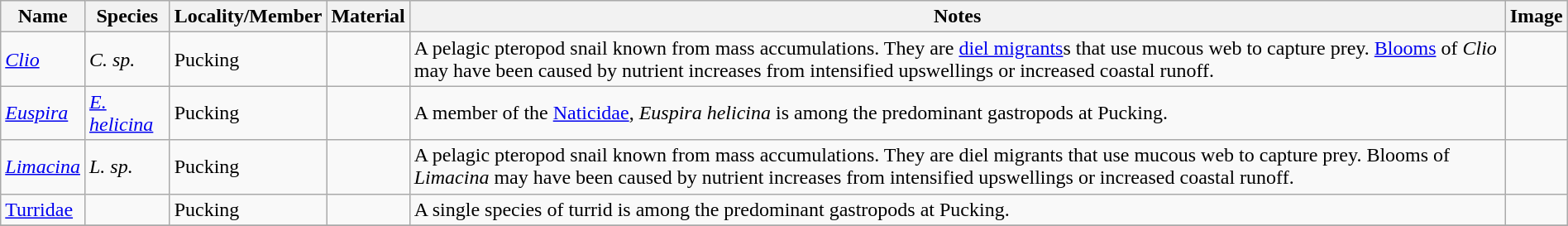<table class="wikitable" align="center" width="100%">
<tr>
<th>Name</th>
<th>Species</th>
<th>Locality/Member</th>
<th>Material</th>
<th>Notes</th>
<th>Image</th>
</tr>
<tr>
<td><em><a href='#'>Clio</a></em></td>
<td><em>C. sp.</em></td>
<td>Pucking</td>
<td></td>
<td>A pelagic pteropod snail known from mass accumulations. They are <a href='#'>diel migrants</a>s that use mucous web to capture prey. <a href='#'>Blooms</a> of <em>Clio</em> may have been caused by nutrient increases from intensified upswellings or increased coastal runoff.</td>
<td></td>
</tr>
<tr>
<td><em><a href='#'>Euspira</a></em></td>
<td><em><a href='#'>E. helicina</a></em></td>
<td>Pucking</td>
<td></td>
<td>A member of the <a href='#'>Naticidae</a>, <em>Euspira helicina</em> is among the predominant gastropods at Pucking.</td>
<td></td>
</tr>
<tr>
<td><em><a href='#'>Limacina</a></em></td>
<td><em>L. sp.</em></td>
<td>Pucking</td>
<td></td>
<td>A pelagic pteropod snail known from mass accumulations. They are diel migrants that use mucous web to capture prey. Blooms of <em>Limacina</em> may have been caused by nutrient increases from intensified upswellings or increased coastal runoff.</td>
<td></td>
</tr>
<tr>
<td><a href='#'>Turridae</a></td>
<td></td>
<td>Pucking</td>
<td></td>
<td>A single species of turrid is among the predominant gastropods at Pucking.</td>
<td></td>
</tr>
<tr>
</tr>
</table>
